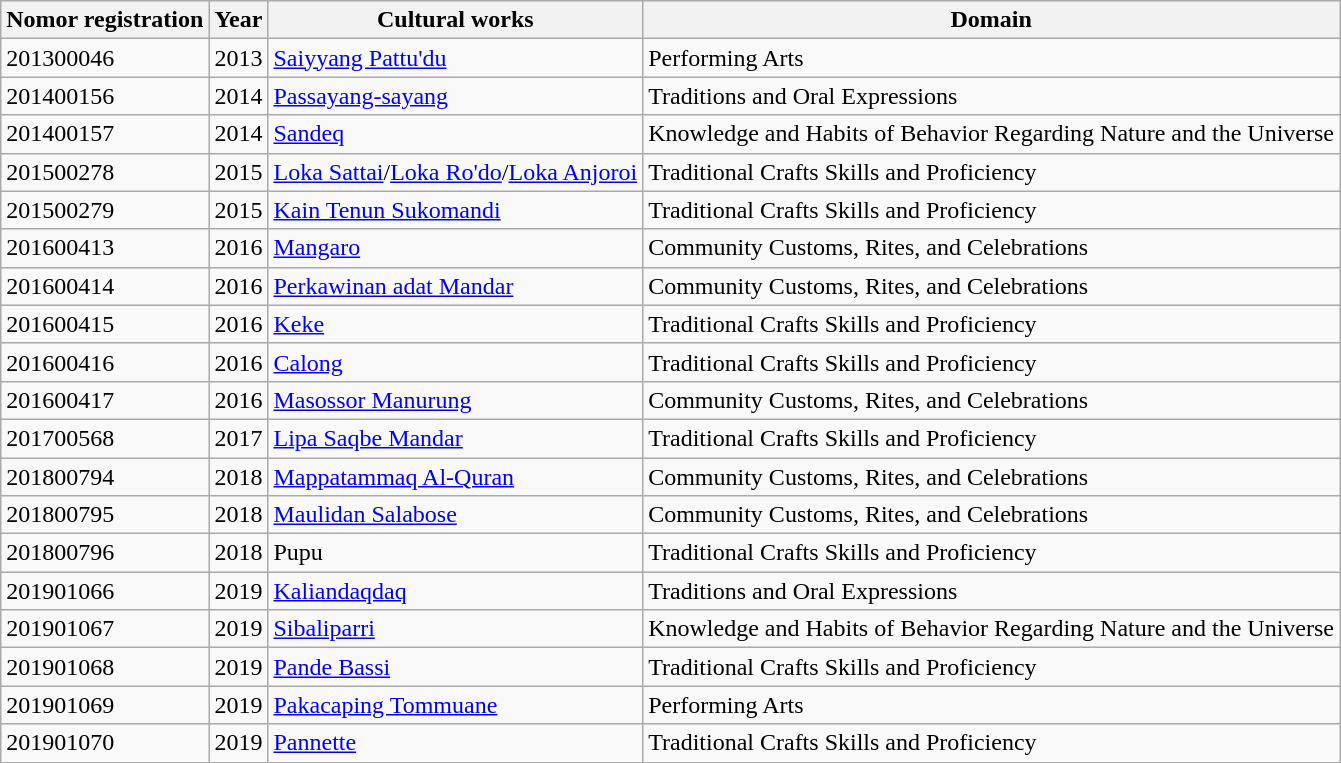<table class = "wikitable sortable">
<tr>
<th>Nomor registration</th>
<th>Year</th>
<th>Cultural works</th>
<th>Domain</th>
</tr>
<tr>
<td>201300046</td>
<td>2013</td>
<td><a href='#'>Saiyyang Pattu'du</a></td>
<td>Performing Arts</td>
</tr>
<tr>
<td>201400156</td>
<td>2014</td>
<td><a href='#'>Passayang-sayang</a></td>
<td>Traditions and Oral Expressions</td>
</tr>
<tr>
<td>201400157</td>
<td>2014</td>
<td><a href='#'>Sandeq</a></td>
<td>Knowledge and Habits of Behavior Regarding Nature and the Universe</td>
</tr>
<tr>
<td>201500278</td>
<td>2015</td>
<td><a href='#'>Loka Sattai</a>/<a href='#'>Loka Ro'do</a>/<a href='#'>Loka Anjoroi</a></td>
<td>Traditional Crafts Skills and Proficiency</td>
</tr>
<tr>
<td>201500279</td>
<td>2015</td>
<td><a href='#'>Kain Tenun Sukomandi</a></td>
<td>Traditional Crafts Skills and Proficiency</td>
</tr>
<tr>
<td>201600413</td>
<td>2016</td>
<td><a href='#'>Mangaro</a></td>
<td>Community Customs, Rites, and Celebrations</td>
</tr>
<tr>
<td>201600414</td>
<td>2016</td>
<td><a href='#'>Perkawinan adat Mandar</a></td>
<td>Community Customs, Rites, and Celebrations</td>
</tr>
<tr>
<td>201600415</td>
<td>2016</td>
<td><a href='#'>Keke</a></td>
<td>Traditional Crafts Skills and Proficiency</td>
</tr>
<tr>
<td>201600416</td>
<td>2016</td>
<td><a href='#'>Calong</a></td>
<td>Traditional Crafts Skills and Proficiency</td>
</tr>
<tr>
<td>201600417</td>
<td>2016</td>
<td><a href='#'>Masossor Manurung</a></td>
<td>Community Customs, Rites, and Celebrations</td>
</tr>
<tr>
<td>201700568</td>
<td>2017</td>
<td><a href='#'>Lipa Saqbe Mandar</a></td>
<td>Traditional Crafts Skills and Proficiency</td>
</tr>
<tr>
<td>201800794</td>
<td>2018</td>
<td><a href='#'>Mappatammaq Al-Quran</a></td>
<td>Community Customs, Rites, and Celebrations</td>
</tr>
<tr>
<td>201800795</td>
<td>2018</td>
<td><a href='#'>Maulidan Salabose</a></td>
<td>Community Customs, Rites, and Celebrations</td>
</tr>
<tr>
<td>201800796</td>
<td>2018</td>
<td>Pupu</td>
<td>Traditional Crafts Skills and Proficiency</td>
</tr>
<tr>
<td>201901066</td>
<td>2019</td>
<td><a href='#'>Kaliandaqdaq</a></td>
<td>Traditions and Oral Expressions</td>
</tr>
<tr>
<td>201901067</td>
<td>2019</td>
<td><a href='#'>Sibaliparri</a></td>
<td>Knowledge and Habits of Behavior Regarding Nature and the Universe</td>
</tr>
<tr>
<td>201901068</td>
<td>2019</td>
<td><a href='#'>Pande Bassi</a></td>
<td>Traditional Crafts Skills and Proficiency</td>
</tr>
<tr>
<td>201901069</td>
<td>2019</td>
<td><a href='#'>Pakacaping Tommuane</a></td>
<td>Performing Arts</td>
</tr>
<tr>
<td>201901070</td>
<td>2019</td>
<td><a href='#'>Pannette</a></td>
<td>Traditional Crafts Skills and Proficiency</td>
</tr>
</table>
